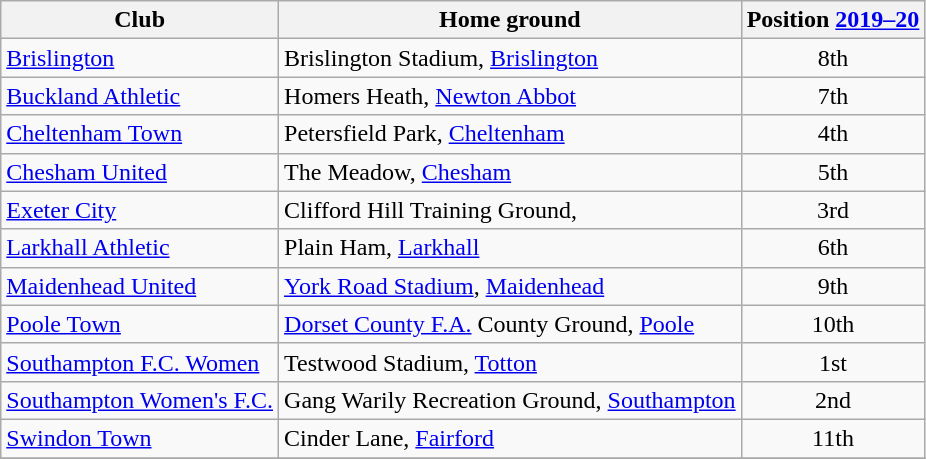<table class="wikitable sortable" style="text-align:center;">
<tr>
<th>Club</th>
<th>Home ground</th>
<th>Position <a href='#'>2019–20</a></th>
</tr>
<tr>
<td style="text-align:left;"><a href='#'>Brislington</a></td>
<td style="text-align:left;">Brislington Stadium, <a href='#'>Brislington</a></td>
<td>8th</td>
</tr>
<tr>
<td style="text-align:left;"><a href='#'>Buckland Athletic</a></td>
<td style="text-align:left;">Homers Heath, <a href='#'>Newton Abbot</a></td>
<td>7th</td>
</tr>
<tr>
<td style="text-align:left;"><a href='#'>Cheltenham Town</a></td>
<td style="text-align:left;">Petersfield Park, <a href='#'>Cheltenham</a></td>
<td>4th</td>
</tr>
<tr>
<td style="text-align:left;"><a href='#'>Chesham United</a></td>
<td style="text-align:left;">The Meadow, <a href='#'>Chesham</a></td>
<td>5th</td>
</tr>
<tr>
<td style="text-align:left;"><a href='#'>Exeter City</a></td>
<td style="text-align:left;">Clifford Hill Training Ground,</td>
<td>3rd</td>
</tr>
<tr>
<td style="text-align:left;"><a href='#'>Larkhall Athletic</a></td>
<td style="text-align:left;">Plain Ham, <a href='#'>Larkhall</a></td>
<td>6th</td>
</tr>
<tr>
<td style="text-align:left;"><a href='#'>Maidenhead United</a></td>
<td style="text-align:left;"><a href='#'>York Road Stadium</a>, <a href='#'>Maidenhead</a></td>
<td>9th</td>
</tr>
<tr>
<td style="text-align:left;"><a href='#'>Poole Town</a></td>
<td style="text-align:left;"><a href='#'>Dorset County F.A.</a> County Ground, <a href='#'>Poole</a></td>
<td>10th</td>
</tr>
<tr>
<td style="text-align:left;"><a href='#'>Southampton F.C. Women</a></td>
<td style="text-align:left;">Testwood Stadium, <a href='#'>Totton</a></td>
<td>1st</td>
</tr>
<tr>
<td style="text-align:left;"><a href='#'>Southampton Women's F.C.</a></td>
<td style="text-align:left;">Gang Warily Recreation Ground, <a href='#'>Southampton</a></td>
<td>2nd</td>
</tr>
<tr>
<td style="text-align:left;"><a href='#'>Swindon Town</a></td>
<td style="text-align:left;">Cinder Lane, <a href='#'>Fairford</a></td>
<td>11th</td>
</tr>
<tr>
</tr>
</table>
